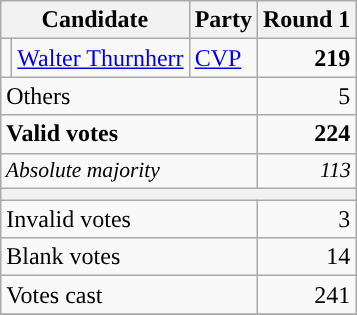<table class="wikitable" style="text-align:right;">
<tr>
<th colspan=2>Candidate</th>
<th>Party</th>
<th>Round 1</th>
</tr>
<tr>
<td style="background-color:"></td>
<td style="text-align:left;"><a href='#'>Walter Thurnherr</a></td>
<td style="text-align:left;"><a href='#'>CVP</a></td>
<td><strong>219</strong></td>
</tr>
<tr>
<td colspan=3 style="text-align:left;">Others</td>
<td>5</td>
</tr>
<tr style="font-weight:bold;">
<td colspan=3 style="text-align:left;">Valid votes</td>
<td>224</td>
</tr>
<tr style="font-style:italic; font-size:90%;">
<td colspan=3 style="text-align:left;">Absolute majority</td>
<td>113</td>
</tr>
<tr>
<th colspan=10></th>
</tr>
<tr>
<td colspan=3 style="text-align:left;">Invalid votes</td>
<td>3</td>
</tr>
<tr>
<td colspan=3 style="text-align:left;">Blank votes</td>
<td>14</td>
</tr>
<tr>
<td colspan=3 style="text-align:left;">Votes cast</td>
<td>241</td>
</tr>
<tr>
</tr>
</table>
